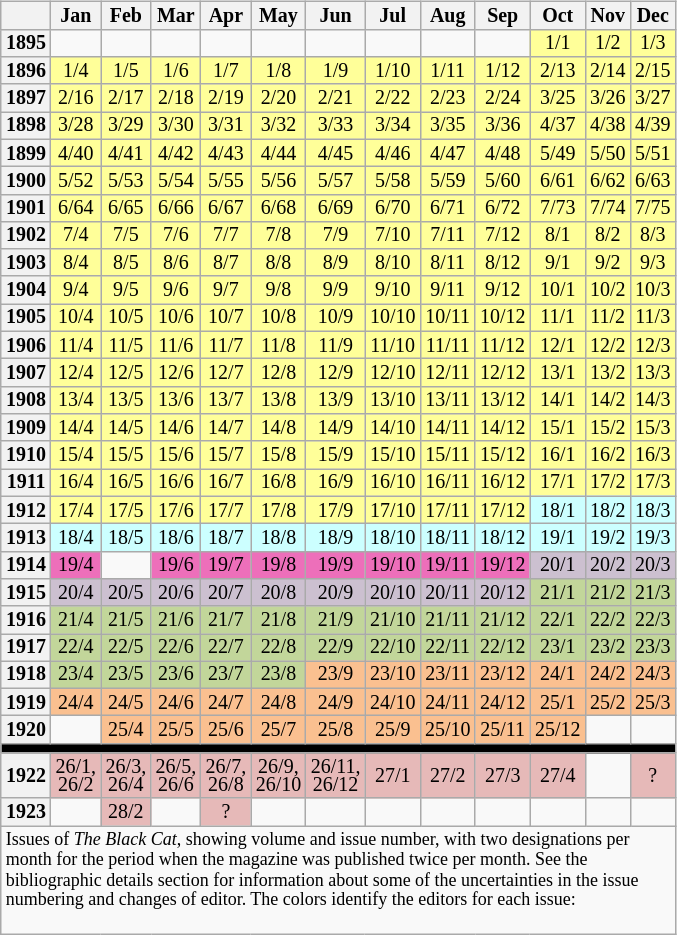<table class="wikitable collapsible collapsed" style="max-width:400px; font-size: 10pt; line-height: 9pt; margin-left: 2em; text-align: center; float: right">
<tr>
<th></th>
<th>Jan</th>
<th>Feb</th>
<th>Mar</th>
<th>Apr</th>
<th>May</th>
<th>Jun</th>
<th>Jul</th>
<th>Aug</th>
<th>Sep</th>
<th>Oct</th>
<th>Nov</th>
<th>Dec</th>
</tr>
<tr>
<th>1895</th>
<td></td>
<td></td>
<td></td>
<td></td>
<td></td>
<td></td>
<td></td>
<td></td>
<td></td>
<td bgcolor="#ffff99">1/1</td>
<td bgcolor="#ffff99">1/2</td>
<td bgcolor="#ffff99">1/3</td>
</tr>
<tr>
<th>1896</th>
<td bgcolor="#ffff99">1/4</td>
<td bgcolor="#ffff99">1/5</td>
<td bgcolor="#ffff99">1/6</td>
<td bgcolor="#ffff99">1/7</td>
<td bgcolor="#ffff99">1/8</td>
<td bgcolor="#ffff99">1/9</td>
<td bgcolor="#ffff99">1/10</td>
<td bgcolor="#ffff99">1/11</td>
<td bgcolor="#ffff99">1/12</td>
<td bgcolor="#ffff99">2/13</td>
<td bgcolor="#ffff99">2/14</td>
<td bgcolor="#ffff99">2/15</td>
</tr>
<tr>
<th>1897</th>
<td bgcolor="#ffff99">2/16</td>
<td bgcolor="#ffff99">2/17</td>
<td bgcolor="#ffff99">2/18</td>
<td bgcolor="#ffff99">2/19</td>
<td bgcolor="#ffff99">2/20</td>
<td bgcolor="#ffff99">2/21</td>
<td bgcolor="#ffff99">2/22</td>
<td bgcolor="#ffff99">2/23</td>
<td bgcolor="#ffff99">2/24</td>
<td bgcolor="#ffff99">3/25</td>
<td bgcolor="#ffff99">3/26</td>
<td bgcolor="#ffff99">3/27</td>
</tr>
<tr>
<th>1898</th>
<td bgcolor="#ffff99">3/28</td>
<td bgcolor="#ffff99">3/29</td>
<td bgcolor="#ffff99">3/30</td>
<td bgcolor="#ffff99">3/31</td>
<td bgcolor="#ffff99">3/32</td>
<td bgcolor="#ffff99">3/33</td>
<td bgcolor="#ffff99">3/34</td>
<td bgcolor="#ffff99">3/35</td>
<td bgcolor="#ffff99">3/36</td>
<td bgcolor="#ffff99">4/37</td>
<td bgcolor="#ffff99">4/38</td>
<td bgcolor="#ffff99">4/39</td>
</tr>
<tr>
<th>1899</th>
<td bgcolor="#ffff99">4/40</td>
<td bgcolor="#ffff99">4/41</td>
<td bgcolor="#ffff99">4/42</td>
<td bgcolor="#ffff99">4/43</td>
<td bgcolor="#ffff99">4/44</td>
<td bgcolor="#ffff99">4/45</td>
<td bgcolor="#ffff99">4/46</td>
<td bgcolor="#ffff99">4/47</td>
<td bgcolor="#ffff99">4/48</td>
<td bgcolor="#ffff99">5/49</td>
<td bgcolor="#ffff99">5/50</td>
<td bgcolor="#ffff99">5/51</td>
</tr>
<tr>
<th>1900</th>
<td bgcolor="#ffff99">5/52</td>
<td bgcolor="#ffff99">5/53</td>
<td bgcolor="#ffff99">5/54</td>
<td bgcolor="#ffff99">5/55</td>
<td bgcolor="#ffff99">5/56</td>
<td bgcolor="#ffff99">5/57</td>
<td bgcolor="#ffff99">5/58</td>
<td bgcolor="#ffff99">5/59</td>
<td bgcolor="#ffff99">5/60</td>
<td bgcolor="#ffff99">6/61</td>
<td bgcolor="#ffff99">6/62</td>
<td bgcolor="#ffff99">6/63</td>
</tr>
<tr>
<th>1901</th>
<td bgcolor="#ffff99">6/64</td>
<td bgcolor="#ffff99">6/65</td>
<td bgcolor="#ffff99">6/66</td>
<td bgcolor="#ffff99">6/67</td>
<td bgcolor="#ffff99">6/68</td>
<td bgcolor="#ffff99">6/69</td>
<td bgcolor="#ffff99">6/70</td>
<td bgcolor="#ffff99">6/71</td>
<td bgcolor="#ffff99">6/72</td>
<td bgcolor="#ffff99">7/73</td>
<td bgcolor="#ffff99">7/74</td>
<td bgcolor="#ffff99">7/75</td>
</tr>
<tr>
<th>1902</th>
<td bgcolor="#ffff99">7/4</td>
<td bgcolor="#ffff99">7/5</td>
<td bgcolor="#ffff99">7/6</td>
<td bgcolor="#ffff99">7/7</td>
<td bgcolor="#ffff99">7/8</td>
<td bgcolor="#ffff99">7/9</td>
<td bgcolor="#ffff99">7/10</td>
<td bgcolor="#ffff99">7/11</td>
<td bgcolor="#ffff99">7/12</td>
<td bgcolor="#ffff99">8/1</td>
<td bgcolor="#ffff99">8/2</td>
<td bgcolor="#ffff99">8/3</td>
</tr>
<tr>
<th>1903</th>
<td bgcolor="#ffff99">8/4</td>
<td bgcolor="#ffff99">8/5</td>
<td bgcolor="#ffff99">8/6</td>
<td bgcolor="#ffff99">8/7</td>
<td bgcolor="#ffff99">8/8</td>
<td bgcolor="#ffff99">8/9</td>
<td bgcolor="#ffff99">8/10</td>
<td bgcolor="#ffff99">8/11</td>
<td bgcolor="#ffff99">8/12</td>
<td bgcolor="#ffff99">9/1</td>
<td bgcolor="#ffff99">9/2</td>
<td bgcolor="#ffff99">9/3</td>
</tr>
<tr>
<th>1904</th>
<td bgcolor="#ffff99">9/4</td>
<td bgcolor="#ffff99">9/5</td>
<td bgcolor="#ffff99">9/6</td>
<td bgcolor="#ffff99">9/7</td>
<td bgcolor="#ffff99">9/8</td>
<td bgcolor="#ffff99">9/9</td>
<td bgcolor="#ffff99">9/10</td>
<td bgcolor="#ffff99">9/11</td>
<td bgcolor="#ffff99">9/12</td>
<td bgcolor="#ffff99">10/1</td>
<td bgcolor="#ffff99">10/2</td>
<td bgcolor="#ffff99">10/3</td>
</tr>
<tr>
<th>1905</th>
<td bgcolor="#ffff99">10/4</td>
<td bgcolor="#ffff99">10/5</td>
<td bgcolor="#ffff99">10/6</td>
<td bgcolor="#ffff99">10/7</td>
<td bgcolor="#ffff99">10/8</td>
<td bgcolor="#ffff99">10/9</td>
<td bgcolor="#ffff99">10/10</td>
<td bgcolor="#ffff99">10/11</td>
<td bgcolor="#ffff99">10/12</td>
<td bgcolor="#ffff99">11/1</td>
<td bgcolor="#ffff99">11/2</td>
<td bgcolor="#ffff99">11/3</td>
</tr>
<tr>
<th>1906</th>
<td bgcolor="#ffff99">11/4</td>
<td bgcolor="#ffff99">11/5</td>
<td bgcolor="#ffff99">11/6</td>
<td bgcolor="#ffff99">11/7</td>
<td bgcolor="#ffff99">11/8</td>
<td bgcolor="#ffff99">11/9</td>
<td bgcolor="#ffff99">11/10</td>
<td bgcolor="#ffff99">11/11</td>
<td bgcolor="#ffff99">11/12</td>
<td bgcolor="#ffff99">12/1</td>
<td bgcolor="#ffff99">12/2</td>
<td bgcolor="#ffff99">12/3</td>
</tr>
<tr>
<th>1907</th>
<td bgcolor="#ffff99">12/4</td>
<td bgcolor="#ffff99">12/5</td>
<td bgcolor="#ffff99">12/6</td>
<td bgcolor="#ffff99">12/7</td>
<td bgcolor="#ffff99">12/8</td>
<td bgcolor="#ffff99">12/9</td>
<td bgcolor="#ffff99">12/10</td>
<td bgcolor="#ffff99">12/11</td>
<td bgcolor="#ffff99">12/12</td>
<td bgcolor="#ffff99">13/1</td>
<td bgcolor="#ffff99">13/2</td>
<td bgcolor="#ffff99">13/3</td>
</tr>
<tr>
<th>1908</th>
<td bgcolor="#ffff99">13/4</td>
<td bgcolor="#ffff99">13/5</td>
<td bgcolor="#ffff99">13/6</td>
<td bgcolor="#ffff99">13/7</td>
<td bgcolor="#ffff99">13/8</td>
<td bgcolor="#ffff99">13/9</td>
<td bgcolor="#ffff99">13/10</td>
<td bgcolor="#ffff99">13/11</td>
<td bgcolor="#ffff99">13/12</td>
<td bgcolor="#ffff99">14/1</td>
<td bgcolor="#ffff99">14/2</td>
<td bgcolor="#ffff99">14/3</td>
</tr>
<tr>
<th>1909</th>
<td bgcolor="#ffff99">14/4</td>
<td bgcolor="#ffff99">14/5</td>
<td bgcolor="#ffff99">14/6</td>
<td bgcolor="#ffff99">14/7</td>
<td bgcolor="#ffff99">14/8</td>
<td bgcolor="#ffff99">14/9</td>
<td bgcolor="#ffff99">14/10</td>
<td bgcolor="#ffff99">14/11</td>
<td bgcolor="#ffff99">14/12</td>
<td bgcolor="#ffff99">15/1</td>
<td bgcolor="#ffff99">15/2</td>
<td bgcolor="#ffff99">15/3</td>
</tr>
<tr>
<th>1910</th>
<td bgcolor="#ffff99">15/4</td>
<td bgcolor="#ffff99">15/5</td>
<td bgcolor="#ffff99">15/6</td>
<td bgcolor="#ffff99">15/7</td>
<td bgcolor="#ffff99">15/8</td>
<td bgcolor="#ffff99">15/9</td>
<td bgcolor="#ffff99">15/10</td>
<td bgcolor="#ffff99">15/11</td>
<td bgcolor="#ffff99">15/12</td>
<td bgcolor="#ffff99">16/1</td>
<td bgcolor="#ffff99">16/2</td>
<td bgcolor="#ffff99">16/3</td>
</tr>
<tr>
<th>1911</th>
<td bgcolor="#ffff99">16/4</td>
<td bgcolor="#ffff99">16/5</td>
<td bgcolor="#ffff99">16/6</td>
<td bgcolor="#ffff99">16/7</td>
<td bgcolor="#ffff99">16/8</td>
<td bgcolor="#ffff99">16/9</td>
<td bgcolor="#ffff99">16/10</td>
<td bgcolor="#ffff99">16/11</td>
<td bgcolor="#ffff99">16/12</td>
<td bgcolor="#ffff99">17/1</td>
<td bgcolor="#ffff99">17/2</td>
<td bgcolor="#ffff99">17/3</td>
</tr>
<tr>
<th>1912</th>
<td bgcolor="#ffff99">17/4</td>
<td bgcolor="#ffff99">17/5</td>
<td bgcolor="#ffff99">17/6</td>
<td bgcolor="#ffff99">17/7</td>
<td bgcolor="#ffff99">17/8</td>
<td bgcolor="#ffff99">17/9</td>
<td bgcolor="#ffff99">17/10</td>
<td bgcolor="#ffff99">17/11</td>
<td bgcolor="#ffff99">17/12</td>
<td bgcolor="#ccffff">18/1</td>
<td bgcolor="#ccffff">18/2</td>
<td bgcolor="#ccffff">18/3</td>
</tr>
<tr>
<th>1913</th>
<td bgcolor="#ccffff">18/4</td>
<td bgcolor="#ccffff">18/5</td>
<td bgcolor="#ccffff">18/6</td>
<td bgcolor="#ccffff">18/7</td>
<td bgcolor="#ccffff">18/8</td>
<td bgcolor="#ccffff">18/9</td>
<td bgcolor="#ccffff">18/10</td>
<td bgcolor="#ccffff">18/11</td>
<td bgcolor="#ccffff">18/12</td>
<td bgcolor="#ccffff">19/1</td>
<td bgcolor="#ccffff">19/2</td>
<td bgcolor="#ccffff">19/3</td>
</tr>
<tr>
<th>1914</th>
<td bgcolor="#ed6fba">19/4</td>
<td></td>
<td bgcolor="#ed6fba">19/6</td>
<td bgcolor="#ed6fba">19/7</td>
<td bgcolor="#ed6fba">19/8</td>
<td bgcolor="#ed6fba">19/9</td>
<td bgcolor="#ed6fba">19/10</td>
<td bgcolor="#ed6fba">19/11</td>
<td bgcolor="#ed6fba">19/12</td>
<td bgcolor="#ccc0d0">20/1</td>
<td bgcolor="#ccc0d0">20/2</td>
<td bgcolor="#ccc0d0">20/3</td>
</tr>
<tr>
<th>1915</th>
<td bgcolor="#ccc0d0">20/4</td>
<td bgcolor="#ccc0d0">20/5</td>
<td bgcolor="#ccc0d0">20/6</td>
<td bgcolor="#ccc0d0">20/7</td>
<td bgcolor="#ccc0d0">20/8</td>
<td bgcolor="#ccc0d0">20/9</td>
<td bgcolor="#ccc0d0">20/10</td>
<td bgcolor="#ccc0d0">20/11</td>
<td bgcolor="#ccc0d0">20/12</td>
<td bgcolor="#c2d69a">21/1</td>
<td bgcolor="#c2d69a">21/2</td>
<td bgcolor="#c2d69a">21/3</td>
</tr>
<tr>
<th>1916</th>
<td bgcolor="#c2d69a">21/4</td>
<td bgcolor="#c2d69a">21/5</td>
<td bgcolor="#c2d69a">21/6</td>
<td bgcolor="#c2d69a">21/7</td>
<td bgcolor="#c2d69a">21/8</td>
<td bgcolor="#c2d69a">21/9</td>
<td bgcolor="#c2d69a">21/10</td>
<td bgcolor="#c2d69a">21/11</td>
<td bgcolor="#c2d69a">21/12</td>
<td bgcolor="#c2d69a">22/1</td>
<td bgcolor="#c2d69a">22/2</td>
<td bgcolor="#c2d69a">22/3</td>
</tr>
<tr>
<th>1917</th>
<td bgcolor="#c2d69a">22/4</td>
<td bgcolor="#c2d69a">22/5</td>
<td bgcolor="#c2d69a">22/6</td>
<td bgcolor="#c2d69a">22/7</td>
<td bgcolor="#c2d69a">22/8</td>
<td bgcolor="#c2d69a">22/9</td>
<td bgcolor="#c2d69a">22/10</td>
<td bgcolor="#c2d69a">22/11</td>
<td bgcolor="#c2d69a">22/12</td>
<td bgcolor="#c2d69a">23/1</td>
<td bgcolor="#c2d69a">23/2</td>
<td bgcolor="#c2d69a">23/3</td>
</tr>
<tr>
<th>1918</th>
<td bgcolor="#c2d69a">23/4</td>
<td bgcolor="#c2d69a">23/5</td>
<td bgcolor="#c2d69a">23/6</td>
<td bgcolor="#c2d69a">23/7</td>
<td bgcolor="#c2d69a">23/8</td>
<td bgcolor="#fac090">23/9</td>
<td bgcolor="#fac090">23/10</td>
<td bgcolor="#fac090">23/11</td>
<td bgcolor="#fac090">23/12</td>
<td bgcolor="#fac090">24/1</td>
<td bgcolor="#fac090">24/2</td>
<td bgcolor="#fac090">24/3</td>
</tr>
<tr>
<th>1919</th>
<td bgcolor="#fac090">24/4</td>
<td bgcolor="#fac090">24/5</td>
<td bgcolor="#fac090">24/6</td>
<td bgcolor="#fac090">24/7</td>
<td bgcolor="#fac090">24/8</td>
<td bgcolor="#fac090">24/9</td>
<td bgcolor="#fac090">24/10</td>
<td bgcolor="#fac090">24/11</td>
<td bgcolor="#fac090">24/12</td>
<td bgcolor="#fac090">25/1</td>
<td bgcolor="#fac090">25/2</td>
<td bgcolor="#fac090">25/3</td>
</tr>
<tr>
<th>1920</th>
<td></td>
<td bgcolor="#fac090">25/4</td>
<td bgcolor="#fac090">25/5</td>
<td bgcolor="#fac090">25/6</td>
<td bgcolor="#fac090">25/7</td>
<td bgcolor="#fac090">25/8</td>
<td bgcolor="#fac090">25/9</td>
<td bgcolor="#fac090">25/10</td>
<td bgcolor="#fac090">25/11</td>
<td bgcolor="#fac090">25/12</td>
<td></td>
<td></td>
</tr>
<tr>
<td colspan="13" style="line-height: 0pt;" bgcolor="#000000"></td>
</tr>
<tr>
<th>1922</th>
<td bgcolor="#e6b9b8">26/1, 26/2</td>
<td bgcolor="#e6b9b8">26/3, 26/4</td>
<td bgcolor="#e6b9b8">26/5, 26/6</td>
<td bgcolor="#e6b9b8">26/7, 26/8</td>
<td bgcolor="#e6b9b8">26/9, 26/10</td>
<td bgcolor="#e6b9b8">26/11, 26/12</td>
<td bgcolor="#e6b9b8">27/1</td>
<td bgcolor="#e6b9b8">27/2</td>
<td bgcolor="#e6b9b8">27/3</td>
<td bgcolor="#e6b9b8">27/4</td>
<td></td>
<td bgcolor="#e6b9b8">?</td>
</tr>
<tr>
<th>1923</th>
<td></td>
<td bgcolor="#e6b9b8">28/2</td>
<td></td>
<td bgcolor="#e6b9b8">?</td>
<td></td>
<td></td>
<td></td>
<td></td>
<td></td>
<td></td>
<td></td>
<td></td>
</tr>
<tr>
<td colspan="13" style="font-size: 9pt; text-align:left; line-height: 10pt;">Issues of <em>The Black Cat</em>, showing volume and issue number, with two designations per month for the period when the magazine was published twice per month.  See the bibliographic details section for information about some of the uncertainties in the issue numbering and changes of editor.  The colors identify the editors for each issue:<br>     <br></td>
</tr>
</table>
